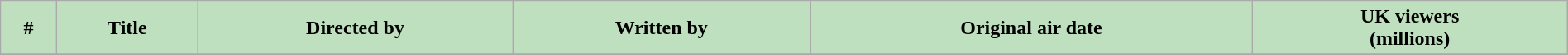<table class="wikitable plainrowheaders" width="100%" style="background:#FFFFFF;">
<tr>
<th style="background: #bfe0bf;">#</th>
<th style="background: #bfe0bf;">Title</th>
<th style="background: #bfe0bf;">Directed by</th>
<th style="background: #bfe0bf;">Written by</th>
<th style="background: #bfe0bf;">Original air date</th>
<th style="background: #bfe0bf;">UK viewers<br>(millions)</th>
</tr>
<tr>
</tr>
</table>
